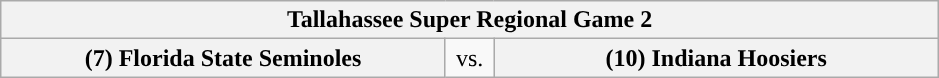<table class="wikitable">
<tr>
<th style="width: 604px;" colspan=3>Tallahassee Super Regional Game 2</th>
</tr>
<tr>
<th style="width: 289px; ">(7) Florida State Seminoles</th>
<td style="width: 25px; text-align:center">vs.</td>
<th style="width: 289px; ">(10) Indiana Hoosiers</th>
</tr>
</table>
